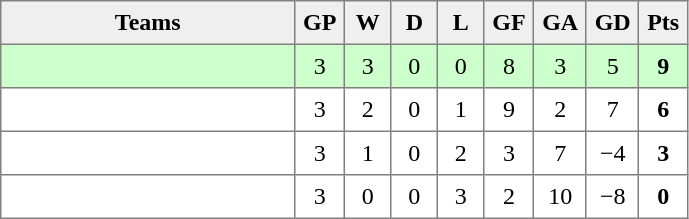<table style=border-collapse:collapse border=1 cellspacing=0 cellpadding=5>
<tr align=center bgcolor=#efefef>
<th width=185>Teams</th>
<th width=20>GP</th>
<th width=20>W</th>
<th width=20>D</th>
<th width=20>L</th>
<th width=20>GF</th>
<th width=20>GA</th>
<th width=20>GD</th>
<th width=20>Pts</th>
</tr>
<tr align=center style="background:#ccffcc;">
<td style="text-align:left;"></td>
<td>3</td>
<td>3</td>
<td>0</td>
<td>0</td>
<td>8</td>
<td>3</td>
<td>5</td>
<td><strong>9</strong></td>
</tr>
<tr align=center>
<td style="text-align:left;"></td>
<td>3</td>
<td>2</td>
<td>0</td>
<td>1</td>
<td>9</td>
<td>2</td>
<td>7</td>
<td><strong>6</strong></td>
</tr>
<tr align=center>
<td style="text-align:left;"></td>
<td>3</td>
<td>1</td>
<td>0</td>
<td>2</td>
<td>3</td>
<td>7</td>
<td>−4</td>
<td><strong>3</strong></td>
</tr>
<tr align=center>
<td style="text-align:left;"></td>
<td>3</td>
<td>0</td>
<td>0</td>
<td>3</td>
<td>2</td>
<td>10</td>
<td>−8</td>
<td><strong>0</strong></td>
</tr>
</table>
